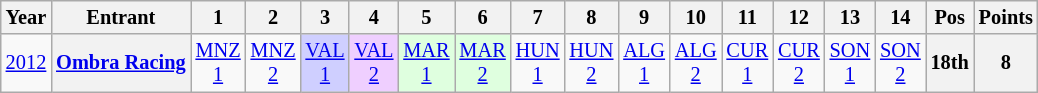<table class="wikitable" style="text-align:center; font-size:85%">
<tr>
<th>Year</th>
<th>Entrant</th>
<th>1</th>
<th>2</th>
<th>3</th>
<th>4</th>
<th>5</th>
<th>6</th>
<th>7</th>
<th>8</th>
<th>9</th>
<th>10</th>
<th>11</th>
<th>12</th>
<th>13</th>
<th>14</th>
<th>Pos</th>
<th>Points</th>
</tr>
<tr>
<td><a href='#'>2012</a></td>
<th nowrap><a href='#'>Ombra Racing</a></th>
<td><a href='#'>MNZ<br>1</a></td>
<td><a href='#'>MNZ<br>2</a></td>
<td style="background:#CFCFFF;"><a href='#'>VAL<br>1</a><br></td>
<td style="background:#EFCFFF;"><a href='#'>VAL<br>2</a><br></td>
<td style="background:#DFFFDF;"><a href='#'>MAR<br>1</a><br></td>
<td style="background:#DFFFDF;"><a href='#'>MAR<br>2</a><br></td>
<td><a href='#'>HUN<br>1</a></td>
<td><a href='#'>HUN<br>2</a></td>
<td><a href='#'>ALG<br>1</a></td>
<td><a href='#'>ALG<br>2</a></td>
<td><a href='#'>CUR<br>1</a></td>
<td><a href='#'>CUR<br>2</a></td>
<td><a href='#'>SON<br>1</a></td>
<td><a href='#'>SON<br>2</a></td>
<th>18th</th>
<th>8</th>
</tr>
</table>
